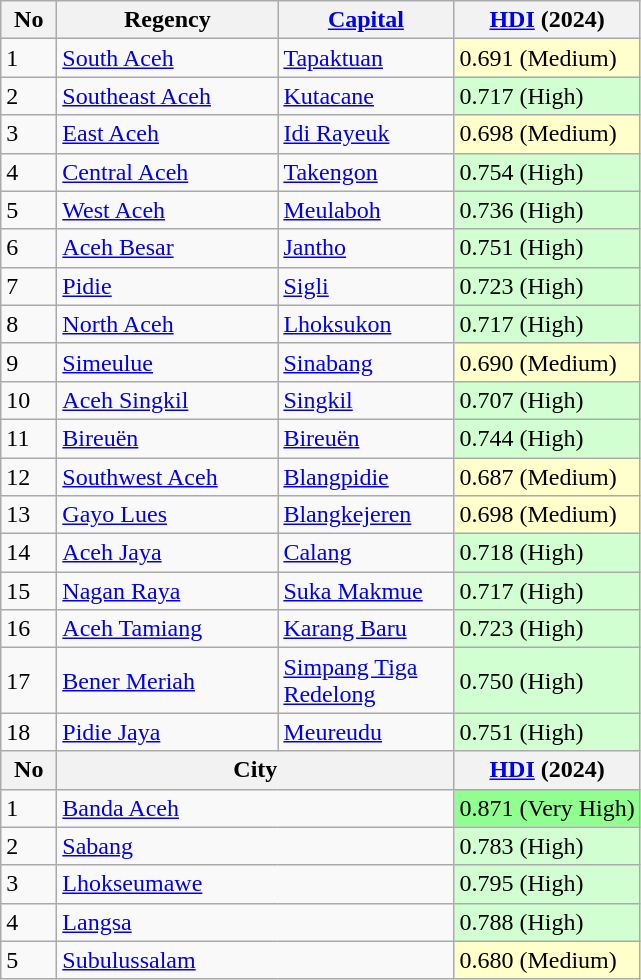<table class="wikitable sortable">
<tr>
<th width="30">No</th>
<th width="140">Regency</th>
<th width="110"><a href='#'>Capital</a></th>
<th><a href='#'>HDI</a> (2024)</th>
</tr>
<tr>
<td>1</td>
<td><a href='#'>South Aceh</a></td>
<td><a href='#'>Tapaktuan</a></td>
<td style="background-color:#FFFFCC">0.691 (Medium)</td>
</tr>
<tr>
<td>2</td>
<td><a href='#'>Southeast Aceh</a></td>
<td><a href='#'>Kutacane</a></td>
<td style="background-color:#D2FFD2">0.717 (High)</td>
</tr>
<tr>
<td>3</td>
<td><a href='#'>East Aceh</a></td>
<td><a href='#'>Idi Rayeuk</a></td>
<td style="background-color:#FFFFCC">0.698 (Medium)</td>
</tr>
<tr>
<td>4</td>
<td><a href='#'>Central Aceh</a></td>
<td><a href='#'>Takengon</a></td>
<td style="background-color:#D2FFD2">0.754 (High)</td>
</tr>
<tr>
<td>5</td>
<td><a href='#'>West Aceh</a></td>
<td><a href='#'>Meulaboh</a></td>
<td style="background-color:#D2FFD2">0.736 (High)</td>
</tr>
<tr>
<td>6</td>
<td><a href='#'>Aceh Besar</a></td>
<td><a href='#'>Jantho</a></td>
<td style="background-color:#D2FFD2">0.751 (High)</td>
</tr>
<tr>
<td>7</td>
<td><a href='#'>Pidie</a></td>
<td><a href='#'>Sigli</a></td>
<td style="background-color:#D2FFD2">0.723 (High)</td>
</tr>
<tr>
<td>8</td>
<td><a href='#'>North Aceh</a></td>
<td><a href='#'>Lhoksukon</a></td>
<td style="background-color:#D2FFD2">0.717 (High)</td>
</tr>
<tr>
<td>9</td>
<td><a href='#'>Simeulue</a></td>
<td><a href='#'>Sinabang</a></td>
<td style="background-color:#FFFFCC">0.690 (Medium)</td>
</tr>
<tr>
<td>10</td>
<td><a href='#'>Aceh Singkil</a></td>
<td><a href='#'>Singkil</a></td>
<td style="background-color:#D2FFD2">0.707 (High)</td>
</tr>
<tr>
<td>11</td>
<td><a href='#'>Bireuën</a></td>
<td><a href='#'>Bireuën</a></td>
<td style="background-color:#D2FFD2">0.744 (High)</td>
</tr>
<tr>
<td>12</td>
<td><a href='#'>Southwest Aceh</a></td>
<td><a href='#'>Blangpidie</a></td>
<td style="background-color:#FFFFCC">0.687 (Medium)</td>
</tr>
<tr>
<td>13</td>
<td><a href='#'>Gayo Lues</a></td>
<td><a href='#'>Blangkejeren</a></td>
<td style="background-color:#FFFFCC">0.698 (Medium)</td>
</tr>
<tr>
<td>14</td>
<td><a href='#'>Aceh Jaya</a></td>
<td><a href='#'>Calang</a></td>
<td style="background-color:#D2FFD2">0.718 (High)</td>
</tr>
<tr>
<td>15</td>
<td><a href='#'>Nagan Raya</a></td>
<td><a href='#'>Suka Makmue</a></td>
<td style="background-color:#D2FFD2">0.717 (High)</td>
</tr>
<tr>
<td>16</td>
<td><a href='#'>Aceh Tamiang</a></td>
<td><a href='#'>Karang Baru</a></td>
<td style="background-color:#D2FFD2">0.723 (High)</td>
</tr>
<tr>
<td>17</td>
<td><a href='#'>Bener Meriah</a></td>
<td><a href='#'>Simpang Tiga Redelong</a></td>
<td style="background-color:#D2FFD2">0.750 (High)</td>
</tr>
<tr>
<td>18</td>
<td><a href='#'>Pidie Jaya</a></td>
<td><a href='#'>Meureudu</a></td>
<td style="background-color:#D2FFD2">0.751 (High)</td>
</tr>
<tr>
<th>No</th>
<th colspan="2">City</th>
<th><a href='#'>HDI</a> (2024)</th>
</tr>
<tr>
<td>1</td>
<td colspan="2"><a href='#'>Banda Aceh</a></td>
<td style="background-color:#90FF90">0.871 (Very High)</td>
</tr>
<tr>
<td>2</td>
<td colspan="2"><a href='#'>Sabang</a></td>
<td style="background-color:#D2FFD2">0.783 (High)</td>
</tr>
<tr>
<td>3</td>
<td colspan="2"><a href='#'>Lhokseumawe</a></td>
<td style="background-color:#D2FFD2">0.795 (High)</td>
</tr>
<tr>
<td>4</td>
<td colspan="2"><a href='#'>Langsa</a></td>
<td style="background-color:#D2FFD2">0.788 (High)</td>
</tr>
<tr>
<td>5</td>
<td colspan="2"><a href='#'>Subulussalam</a></td>
<td style="background-color:#FFFFCC">0.680 (Medium)</td>
</tr>
</table>
